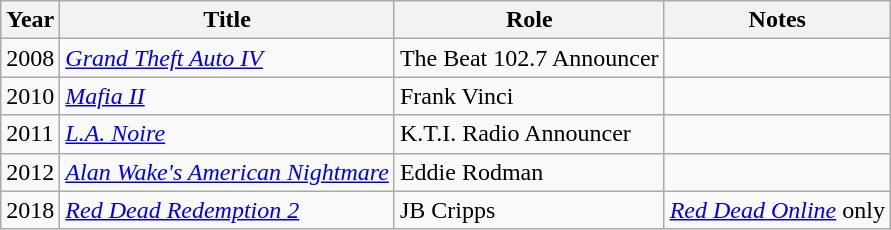<table class="wikitable sortable">
<tr>
<th>Year</th>
<th>Title</th>
<th>Role</th>
<th class="unsortable">Notes</th>
</tr>
<tr>
<td>2008</td>
<td><em><a href='#'>Grand Theft Auto IV</a></em></td>
<td>The Beat 102.7 Announcer</td>
<td></td>
</tr>
<tr>
<td>2010</td>
<td><em><a href='#'>Mafia II</a></em></td>
<td>Frank Vinci</td>
<td></td>
</tr>
<tr>
<td>2011</td>
<td><em><a href='#'>L.A. Noire</a></em></td>
<td>K.T.I. Radio Announcer</td>
<td></td>
</tr>
<tr>
<td>2012</td>
<td><em><a href='#'>Alan Wake's American Nightmare</a></em></td>
<td>Eddie Rodman</td>
<td></td>
</tr>
<tr>
<td>2018</td>
<td><em><a href='#'>Red Dead Redemption 2</a></em></td>
<td>JB Cripps</td>
<td><em><a href='#'>Red Dead Online</a></em> only</td>
</tr>
</table>
